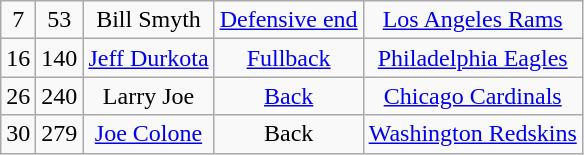<table class="wikitable" style="text-align:center">
<tr>
<td>7</td>
<td>53</td>
<td>Bill Smyth</td>
<td><a href='#'>Defensive end</a></td>
<td><a href='#'>Los Angeles Rams</a></td>
</tr>
<tr>
<td>16</td>
<td>140</td>
<td><a href='#'>Jeff Durkota</a></td>
<td><a href='#'>Fullback</a></td>
<td><a href='#'>Philadelphia Eagles</a></td>
</tr>
<tr>
<td>26</td>
<td>240</td>
<td>Larry Joe</td>
<td><a href='#'>Back</a></td>
<td><a href='#'>Chicago Cardinals</a></td>
</tr>
<tr>
<td>30</td>
<td>279</td>
<td><a href='#'>Joe Colone</a></td>
<td>Back</td>
<td><a href='#'>Washington Redskins</a></td>
</tr>
</table>
